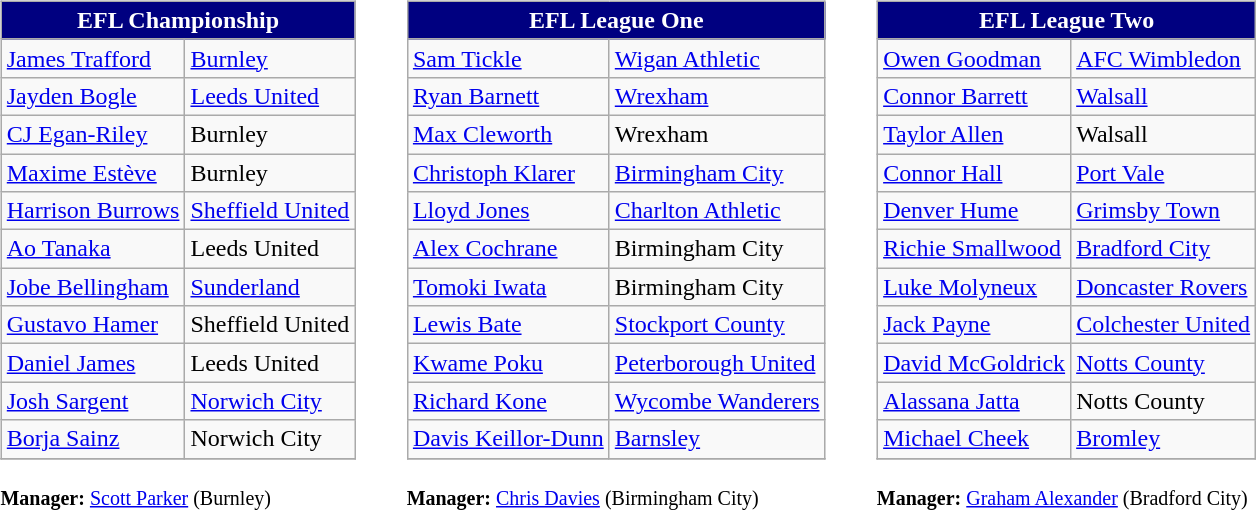<table>
<tr>
<td valign="top"><br><table class="wikitable">
<tr>
<th colspan="2" style="background-color: navy; color: white;">EFL Championship</th>
</tr>
<tr>
<td> <a href='#'>James Trafford</a></td>
<td><a href='#'>Burnley</a></td>
</tr>
<tr>
<td> <a href='#'>Jayden Bogle</a></td>
<td><a href='#'>Leeds United</a></td>
</tr>
<tr>
<td> <a href='#'>CJ Egan-Riley</a></td>
<td>Burnley</td>
</tr>
<tr>
<td> <a href='#'>Maxime Estève</a></td>
<td>Burnley</td>
</tr>
<tr>
<td> <a href='#'>Harrison Burrows</a></td>
<td><a href='#'>Sheffield United</a></td>
</tr>
<tr>
<td> <a href='#'>Ao Tanaka</a></td>
<td>Leeds United</td>
</tr>
<tr>
<td> <a href='#'>Jobe Bellingham</a></td>
<td><a href='#'>Sunderland</a></td>
</tr>
<tr>
<td> <a href='#'>Gustavo Hamer</a></td>
<td>Sheffield United</td>
</tr>
<tr>
<td> <a href='#'>Daniel James</a></td>
<td>Leeds United</td>
</tr>
<tr>
<td> <a href='#'>Josh Sargent</a></td>
<td><a href='#'>Norwich City</a></td>
</tr>
<tr>
<td> <a href='#'>Borja Sainz</a></td>
<td>Norwich City</td>
</tr>
<tr>
</tr>
</table>
<small><strong>Manager:</strong>  <a href='#'>Scott Parker</a> (Burnley)</small></td>
<td style="width:10px;"> </td>
<td valign="top"><br><table class="wikitable">
<tr>
<th colspan="2" style="background-color: navy; color: white;">EFL League One</th>
</tr>
<tr>
<td> <a href='#'>Sam Tickle</a></td>
<td><a href='#'>Wigan Athletic</a></td>
</tr>
<tr>
<td> <a href='#'>Ryan Barnett</a></td>
<td><a href='#'>Wrexham</a></td>
</tr>
<tr>
<td> <a href='#'>Max Cleworth</a></td>
<td>Wrexham</td>
</tr>
<tr>
<td> <a href='#'>Christoph Klarer</a></td>
<td><a href='#'>Birmingham City</a></td>
</tr>
<tr>
<td> <a href='#'>Lloyd Jones</a></td>
<td><a href='#'>Charlton Athletic</a></td>
</tr>
<tr>
<td> <a href='#'>Alex Cochrane</a></td>
<td>Birmingham City</td>
</tr>
<tr>
<td> <a href='#'>Tomoki Iwata</a></td>
<td>Birmingham City</td>
</tr>
<tr>
<td> <a href='#'>Lewis Bate</a></td>
<td><a href='#'>Stockport County</a></td>
</tr>
<tr>
<td> <a href='#'>Kwame Poku</a></td>
<td><a href='#'>Peterborough United</a></td>
</tr>
<tr>
<td> <a href='#'>Richard Kone</a></td>
<td><a href='#'>Wycombe Wanderers</a></td>
</tr>
<tr>
<td> <a href='#'>Davis Keillor-Dunn</a></td>
<td><a href='#'>Barnsley</a></td>
</tr>
<tr>
</tr>
</table>
<small><strong>Manager:</strong>  <a href='#'>Chris Davies</a> (Birmingham City)</small></td>
<td style="width:10px;"> </td>
<td valign="top"><br><table class="wikitable">
<tr>
<th colspan="2" style="background-color: navy; color: white;">EFL League Two</th>
</tr>
<tr>
<td> <a href='#'>Owen Goodman</a></td>
<td><a href='#'>AFC Wimbledon</a></td>
</tr>
<tr>
<td> <a href='#'>Connor Barrett</a></td>
<td><a href='#'>Walsall</a></td>
</tr>
<tr>
<td> <a href='#'>Taylor Allen</a></td>
<td>Walsall</td>
</tr>
<tr>
<td> <a href='#'>Connor Hall</a></td>
<td><a href='#'>Port Vale</a></td>
</tr>
<tr>
<td> <a href='#'>Denver Hume</a></td>
<td><a href='#'>Grimsby Town</a></td>
</tr>
<tr>
<td> <a href='#'>Richie Smallwood</a></td>
<td><a href='#'>Bradford City</a></td>
</tr>
<tr>
<td> <a href='#'>Luke Molyneux</a></td>
<td><a href='#'>Doncaster Rovers</a></td>
</tr>
<tr>
<td> <a href='#'>Jack Payne</a></td>
<td><a href='#'>Colchester United</a></td>
</tr>
<tr>
<td> <a href='#'>David McGoldrick</a></td>
<td><a href='#'>Notts County</a></td>
</tr>
<tr>
<td> <a href='#'>Alassana Jatta</a></td>
<td>Notts County</td>
</tr>
<tr>
<td> <a href='#'>Michael Cheek</a></td>
<td><a href='#'>Bromley</a></td>
</tr>
<tr>
</tr>
</table>
<small><strong>Manager:</strong>  <a href='#'>Graham Alexander</a> (Bradford City)</small></td>
</tr>
</table>
